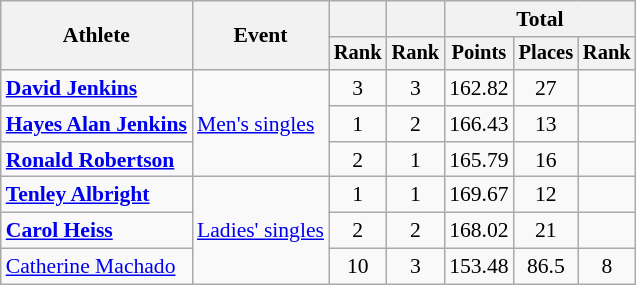<table class=wikitable style=font-size:90%;text-align:center>
<tr>
<th rowspan=2>Athlete</th>
<th rowspan=2>Event</th>
<th></th>
<th></th>
<th colspan=3>Total</th>
</tr>
<tr style=font-size:95%>
<th>Rank</th>
<th>Rank</th>
<th>Points</th>
<th>Places</th>
<th>Rank</th>
</tr>
<tr>
<td align=left><strong><a href='#'>David Jenkins</a></strong></td>
<td align=left rowspan=3><a href='#'>Men's singles</a></td>
<td>3</td>
<td>3</td>
<td>162.82</td>
<td>27</td>
<td></td>
</tr>
<tr>
<td align=left><strong><a href='#'>Hayes Alan Jenkins</a></strong></td>
<td>1</td>
<td>2</td>
<td>166.43</td>
<td>13</td>
<td></td>
</tr>
<tr>
<td align=left><strong><a href='#'>Ronald Robertson</a></strong></td>
<td>2</td>
<td>1</td>
<td>165.79</td>
<td>16</td>
<td></td>
</tr>
<tr>
<td align=left><strong><a href='#'>Tenley Albright</a></strong></td>
<td align=left rowspan=3><a href='#'>Ladies' singles</a></td>
<td>1</td>
<td>1</td>
<td>169.67</td>
<td>12</td>
<td></td>
</tr>
<tr>
<td align=left><strong><a href='#'>Carol Heiss</a></strong></td>
<td>2</td>
<td>2</td>
<td>168.02</td>
<td>21</td>
<td></td>
</tr>
<tr>
<td align=left><a href='#'>Catherine Machado</a></td>
<td>10</td>
<td>3</td>
<td>153.48</td>
<td>86.5</td>
<td>8</td>
</tr>
</table>
